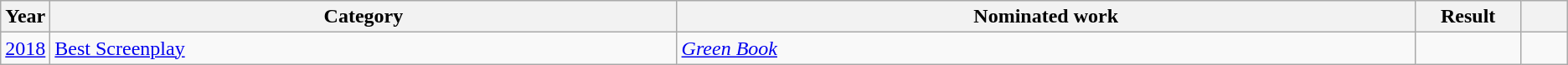<table class="wikitable sortable">
<tr>
<th scope="col" style="width:1em;">Year</th>
<th scope="col" style="width:33em;">Category</th>
<th scope="col" style="width:39em;">Nominated work</th>
<th scope="col" style="width:5em;">Result</th>
<th scope="col" style="width:2em;" class="unsortable"></th>
</tr>
<tr>
<td><a href='#'>2018</a></td>
<td><a href='#'>Best Screenplay</a></td>
<td><em><a href='#'>Green Book</a></em></td>
<td></td>
<td style="text-align:center;"></td>
</tr>
</table>
